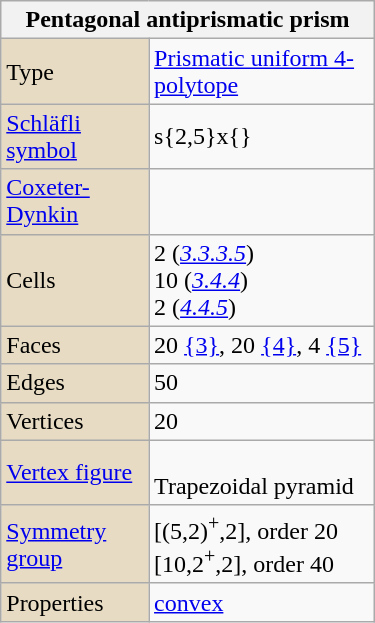<table class="wikitable" align="right" style="margin-left:10px" width="250">
<tr>
<th bgcolor=#e7dcc3 colspan=2>Pentagonal antiprismatic prism</th>
</tr>
<tr>
<td bgcolor=#e7dcc3>Type</td>
<td><a href='#'>Prismatic uniform 4-polytope</a></td>
</tr>
<tr>
<td bgcolor=#e7dcc3><a href='#'>Schläfli symbol</a></td>
<td>s{2,5}x{}</td>
</tr>
<tr>
<td bgcolor=#e7dcc3><a href='#'>Coxeter-Dynkin</a></td>
<td><br></td>
</tr>
<tr>
<td bgcolor=#e7dcc3>Cells</td>
<td>2 (<a href='#'><em>3.3.3.5</em></a>) <br>10 (<a href='#'><em>3.4.4</em></a>) <br>2 (<a href='#'><em>4.4.5</em></a>) </td>
</tr>
<tr>
<td bgcolor=#e7dcc3>Faces</td>
<td>20 <a href='#'>{3}</a>, 20 <a href='#'>{4}</a>, 4 <a href='#'>{5}</a></td>
</tr>
<tr>
<td bgcolor=#e7dcc3>Edges</td>
<td>50</td>
</tr>
<tr>
<td bgcolor=#e7dcc3>Vertices</td>
<td>20</td>
</tr>
<tr>
<td bgcolor=#e7dcc3><a href='#'>Vertex figure</a></td>
<td><br>Trapezoidal pyramid</td>
</tr>
<tr>
<td bgcolor=#e7dcc3><a href='#'>Symmetry group</a></td>
<td>[(5,2)<sup>+</sup>,2], order 20<br>[10,2<sup>+</sup>,2], order 40</td>
</tr>
<tr>
<td bgcolor=#e7dcc3>Properties</td>
<td><a href='#'>convex</a></td>
</tr>
</table>
